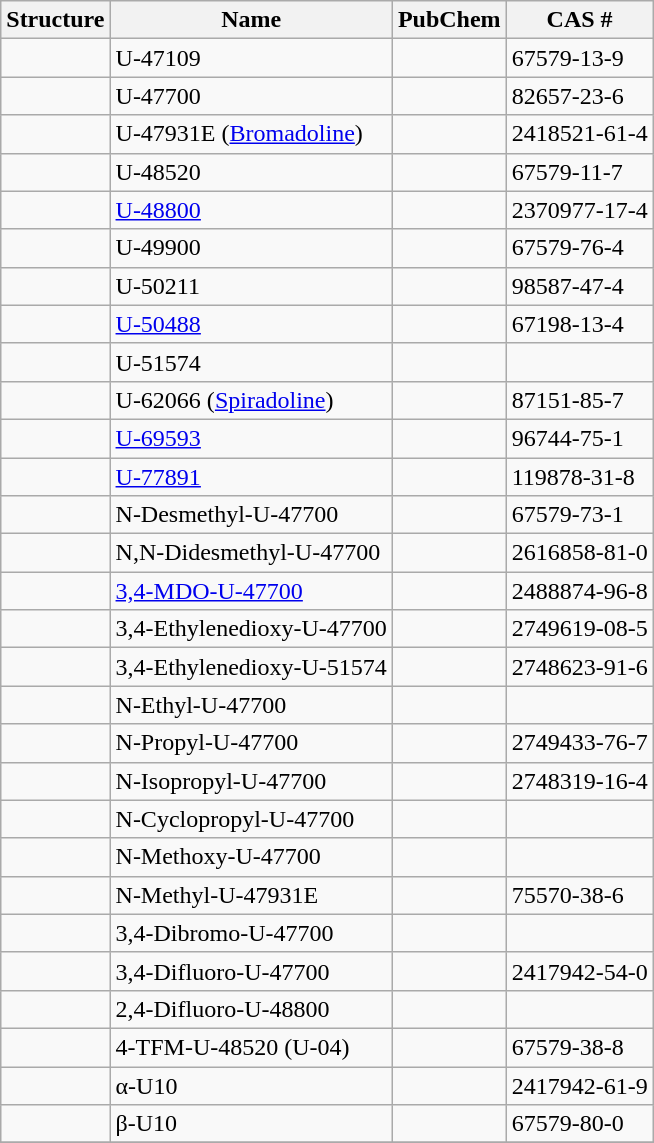<table class="wikitable sticky-header">
<tr>
<th>Structure</th>
<th>Name</th>
<th>PubChem</th>
<th>CAS #</th>
</tr>
<tr>
<td></td>
<td>U-47109</td>
<td></td>
<td>67579-13-9</td>
</tr>
<tr>
<td></td>
<td>U-47700</td>
<td></td>
<td>82657-23-6</td>
</tr>
<tr>
<td></td>
<td>U-47931E (<a href='#'>Bromadoline</a>)</td>
<td></td>
<td>2418521-61-4</td>
</tr>
<tr>
<td></td>
<td>U-48520</td>
<td></td>
<td>67579-11-7</td>
</tr>
<tr>
<td></td>
<td><a href='#'>U-48800</a></td>
<td></td>
<td>2370977-17-4</td>
</tr>
<tr>
<td></td>
<td>U-49900</td>
<td></td>
<td>67579-76-4</td>
</tr>
<tr>
<td></td>
<td>U-50211 </td>
<td></td>
<td>98587-47-4</td>
</tr>
<tr>
<td></td>
<td><a href='#'>U-50488</a></td>
<td></td>
<td>67198-13-4</td>
</tr>
<tr>
<td></td>
<td>U-51574</td>
<td></td>
<td></td>
</tr>
<tr>
<td></td>
<td>U-62066 (<a href='#'>Spiradoline</a>)</td>
<td></td>
<td>87151-85-7</td>
</tr>
<tr>
<td></td>
<td><a href='#'>U-69593</a></td>
<td></td>
<td>96744-75-1</td>
</tr>
<tr>
<td></td>
<td><a href='#'>U-77891</a></td>
<td></td>
<td>119878-31-8</td>
</tr>
<tr>
<td></td>
<td>N-Desmethyl-U-47700</td>
<td></td>
<td>67579-73-1</td>
</tr>
<tr>
<td></td>
<td>N,N-Didesmethyl-U-47700</td>
<td></td>
<td>2616858-81-0</td>
</tr>
<tr>
<td></td>
<td><a href='#'>3,4-MDO-U-47700</a></td>
<td></td>
<td>2488874-96-8</td>
</tr>
<tr>
<td></td>
<td>3,4-Ethylenedioxy-U-47700</td>
<td></td>
<td>2749619-08-5</td>
</tr>
<tr>
<td></td>
<td>3,4-Ethylenedioxy-U-51574</td>
<td></td>
<td>2748623-91-6</td>
</tr>
<tr>
<td></td>
<td>N-Ethyl-U-47700</td>
<td></td>
<td></td>
</tr>
<tr>
<td></td>
<td>N-Propyl-U-47700</td>
<td></td>
<td>2749433-76-7</td>
</tr>
<tr>
<td></td>
<td>N-Isopropyl-U-47700</td>
<td></td>
<td>2748319-16-4</td>
</tr>
<tr>
<td></td>
<td>N-Cyclopropyl-U-47700</td>
<td></td>
<td></td>
</tr>
<tr>
<td></td>
<td>N-Methoxy-U-47700</td>
<td></td>
<td></td>
</tr>
<tr>
<td></td>
<td>N-Methyl-U-47931E</td>
<td></td>
<td>75570-38-6</td>
</tr>
<tr>
<td></td>
<td>3,4-Dibromo-U-47700</td>
<td></td>
<td></td>
</tr>
<tr>
<td></td>
<td>3,4-Difluoro-U-47700</td>
<td></td>
<td>2417942-54-0</td>
</tr>
<tr>
<td></td>
<td>2,4-Difluoro-U-48800</td>
<td></td>
<td></td>
</tr>
<tr>
<td></td>
<td>4-TFM-U-48520 (U-04)</td>
<td></td>
<td>67579-38-8</td>
</tr>
<tr>
<td></td>
<td>α-U10</td>
<td></td>
<td>2417942-61-9</td>
</tr>
<tr>
<td></td>
<td>β-U10</td>
<td></td>
<td>67579-80-0</td>
</tr>
<tr>
</tr>
</table>
